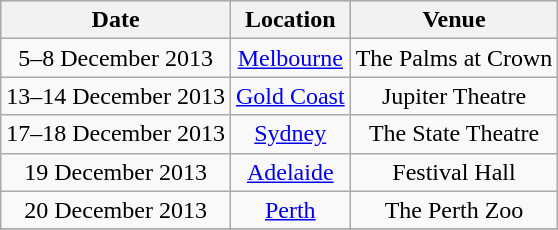<table class="wikitable" style="text-align:center;">
<tr bgcolor="#CCCCCC">
<th>Date</th>
<th>Location</th>
<th>Venue</th>
</tr>
<tr>
<td>5–8 December 2013</td>
<td><a href='#'>Melbourne</a></td>
<td>The Palms at Crown</td>
</tr>
<tr>
<td>13–14 December 2013</td>
<td><a href='#'>Gold Coast</a></td>
<td>Jupiter Theatre</td>
</tr>
<tr>
<td>17–18 December 2013</td>
<td><a href='#'>Sydney</a></td>
<td>The State Theatre</td>
</tr>
<tr>
<td>19 December 2013</td>
<td><a href='#'>Adelaide</a></td>
<td>Festival Hall</td>
</tr>
<tr>
<td>20 December 2013</td>
<td><a href='#'>Perth</a></td>
<td>The Perth Zoo</td>
</tr>
<tr>
</tr>
</table>
